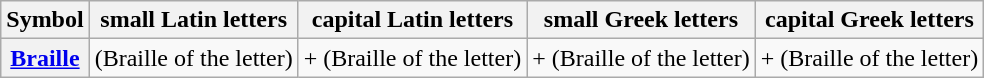<table class="wikitable" style="text-align:center">
<tr>
<th>Symbol</th>
<th>small Latin letters</th>
<th>capital Latin letters</th>
<th>small Greek letters</th>
<th>capital Greek letters</th>
</tr>
<tr>
<th><a href='#'>Braille</a></th>
<td>(Braille of the letter)</td>
<td> + (Braille of the letter)</td>
<td> + (Braille of the letter)</td>
<td> + (Braille of the letter)</td>
</tr>
</table>
